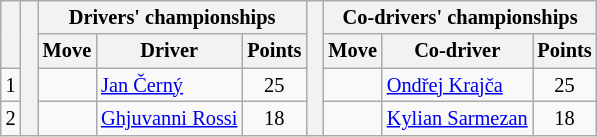<table class="wikitable" style="font-size:85%;">
<tr>
<th rowspan="2"></th>
<th rowspan="7" style="width:5px;"></th>
<th colspan="3">Drivers' championships</th>
<th rowspan="7" style="width:5px;"></th>
<th colspan="3" nowrap>Co-drivers' championships</th>
</tr>
<tr>
<th>Move</th>
<th>Driver</th>
<th>Points</th>
<th>Move</th>
<th>Co-driver</th>
<th>Points</th>
</tr>
<tr>
<td align="center">1</td>
<td align="center"></td>
<td><a href='#'>Jan Černý</a></td>
<td align="center">25</td>
<td align="center"></td>
<td><a href='#'>Ondřej Krajča</a></td>
<td align="center">25</td>
</tr>
<tr>
<td align="center">2</td>
<td align="center"></td>
<td><a href='#'>Ghjuvanni Rossi</a></td>
<td align="center">18</td>
<td align="center"></td>
<td><a href='#'>Kylian Sarmezan</a></td>
<td align="center">18</td>
</tr>
</table>
